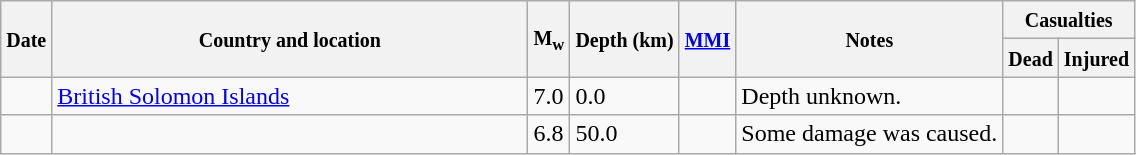<table class="wikitable sortable sort-under" style="border:1px black; margin-left:1em;">
<tr>
<th rowspan="2"><small>Date</small></th>
<th rowspan="2" style="width: 310px"><small>Country and location</small></th>
<th rowspan="2"><small>M<sub>w</sub></small></th>
<th rowspan="2"><small>Depth (km)</small></th>
<th rowspan="2"><small><a href='#'>MMI</a></small></th>
<th rowspan="2" class="unsortable"><small>Notes</small></th>
<th colspan="2"><small>Casualties</small></th>
</tr>
<tr>
<th><small>Dead</small></th>
<th><small>Injured</small></th>
</tr>
<tr>
<td></td>
<td> <a href='#'>British Solomon Islands</a></td>
<td>7.0</td>
<td>0.0</td>
<td></td>
<td>Depth unknown.</td>
<td></td>
<td></td>
</tr>
<tr>
<td></td>
<td></td>
<td>6.8</td>
<td>50.0</td>
<td></td>
<td>Some damage was caused.</td>
<td></td>
<td></td>
</tr>
</table>
